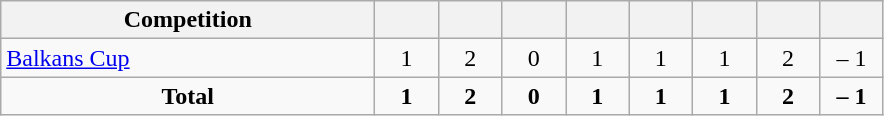<table class="wikitable" style="text-align: center;">
<tr>
<th style="width:242px;">Competition</th>
<th style="width:35px;"></th>
<th style="width:35px;"></th>
<th style="width:35px;"></th>
<th style="width:35px;"></th>
<th style="width:35px;"></th>
<th style="width:35px;"></th>
<th style="width:35px;"></th>
<th style="width:35px;"></th>
</tr>
<tr>
<td align=left><a href='#'>Balkans Cup</a></td>
<td>1</td>
<td>2</td>
<td>0</td>
<td>1</td>
<td>1</td>
<td>1</td>
<td>2</td>
<td>– 1</td>
</tr>
<tr>
<td><strong>Total</strong></td>
<td><strong>1</strong></td>
<td><strong>2</strong></td>
<td><strong>0</strong></td>
<td><strong>1</strong></td>
<td><strong>1</strong></td>
<td><strong>1</strong></td>
<td><strong>2</strong></td>
<td><strong>– 1</strong></td>
</tr>
</table>
